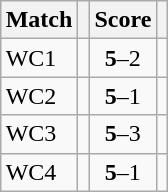<table class="wikitable" style="font-size: 100%; margin: 1em auto 1em auto;">
<tr>
<th>Match</th>
<th></th>
<th>Score</th>
<th></th>
</tr>
<tr>
<td>WC1</td>
<td><strong></strong></td>
<td align="center"><strong>5</strong>–2</td>
<td></td>
</tr>
<tr>
<td>WC2</td>
<td><strong></strong></td>
<td align="center"><strong>5</strong>–1</td>
<td></td>
</tr>
<tr>
<td>WC3</td>
<td><strong></strong></td>
<td align="center"><strong>5</strong>–3</td>
<td></td>
</tr>
<tr>
<td>WC4</td>
<td><strong></strong></td>
<td align="center"><strong>5</strong>–1</td>
<td></td>
</tr>
</table>
